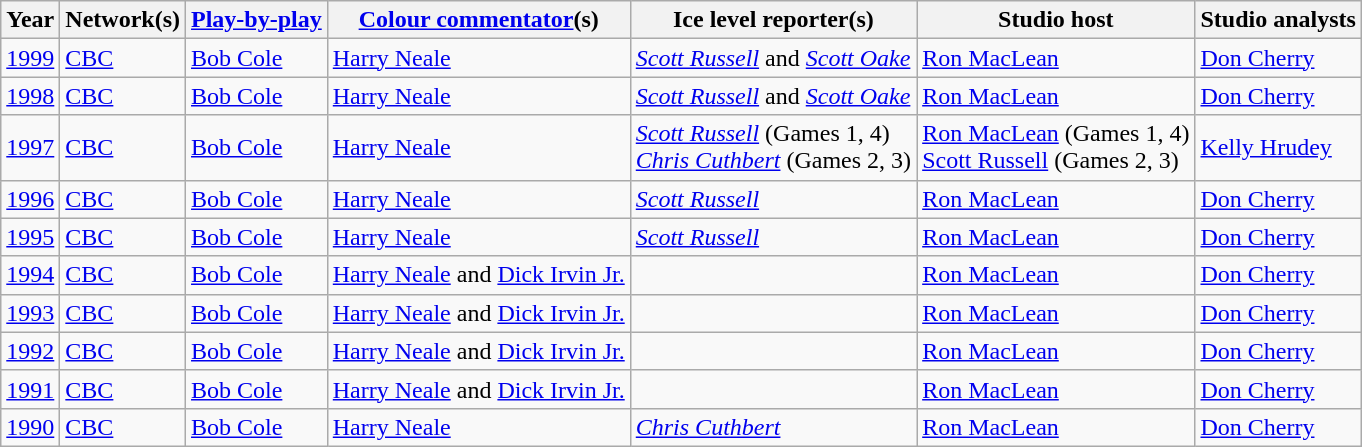<table class="wikitable">
<tr>
<th>Year</th>
<th>Network(s)</th>
<th><a href='#'>Play-by-play</a></th>
<th><a href='#'>Colour commentator</a>(s)</th>
<th>Ice level reporter(s)</th>
<th>Studio host</th>
<th>Studio analysts</th>
</tr>
<tr>
<td><a href='#'>1999</a></td>
<td><a href='#'>CBC</a></td>
<td><a href='#'>Bob Cole</a></td>
<td><a href='#'>Harry Neale</a></td>
<td><em><a href='#'>Scott Russell</a></em> and <em><a href='#'>Scott Oake</a></em></td>
<td><a href='#'>Ron MacLean</a></td>
<td><a href='#'>Don Cherry</a></td>
</tr>
<tr>
<td><a href='#'>1998</a></td>
<td><a href='#'>CBC</a></td>
<td><a href='#'>Bob Cole</a></td>
<td><a href='#'>Harry Neale</a></td>
<td><em><a href='#'>Scott Russell</a></em> and <em><a href='#'>Scott Oake</a></em></td>
<td><a href='#'>Ron MacLean</a></td>
<td><a href='#'>Don Cherry</a></td>
</tr>
<tr>
<td><a href='#'>1997</a></td>
<td><a href='#'>CBC</a></td>
<td><a href='#'>Bob Cole</a></td>
<td><a href='#'>Harry Neale</a></td>
<td><em><a href='#'>Scott Russell</a></em> (Games 1, 4)<br><em><a href='#'>Chris Cuthbert</a></em> (Games 2, 3)</td>
<td><a href='#'>Ron MacLean</a> (Games 1, 4)<br><a href='#'>Scott Russell</a> (Games 2, 3)</td>
<td><a href='#'>Kelly Hrudey</a></td>
</tr>
<tr>
<td><a href='#'>1996</a></td>
<td><a href='#'>CBC</a></td>
<td><a href='#'>Bob Cole</a></td>
<td><a href='#'>Harry Neale</a></td>
<td><em><a href='#'>Scott Russell</a></em></td>
<td><a href='#'>Ron MacLean</a></td>
<td><a href='#'>Don Cherry</a></td>
</tr>
<tr>
<td><a href='#'>1995</a></td>
<td><a href='#'>CBC</a></td>
<td><a href='#'>Bob Cole</a></td>
<td><a href='#'>Harry Neale</a></td>
<td><em><a href='#'>Scott Russell</a></em></td>
<td><a href='#'>Ron MacLean</a></td>
<td><a href='#'>Don Cherry</a></td>
</tr>
<tr>
<td><a href='#'>1994</a></td>
<td><a href='#'>CBC</a></td>
<td><a href='#'>Bob Cole</a></td>
<td><a href='#'>Harry Neale</a> and <a href='#'>Dick Irvin Jr.</a></td>
<td></td>
<td><a href='#'>Ron MacLean</a></td>
<td><a href='#'>Don Cherry</a></td>
</tr>
<tr>
<td><a href='#'>1993</a></td>
<td><a href='#'>CBC</a></td>
<td><a href='#'>Bob Cole</a></td>
<td><a href='#'>Harry Neale</a> and <a href='#'>Dick Irvin Jr.</a></td>
<td></td>
<td><a href='#'>Ron MacLean</a></td>
<td><a href='#'>Don Cherry</a></td>
</tr>
<tr>
<td><a href='#'>1992</a></td>
<td><a href='#'>CBC</a></td>
<td><a href='#'>Bob Cole</a></td>
<td><a href='#'>Harry Neale</a> and <a href='#'>Dick Irvin Jr.</a></td>
<td></td>
<td><a href='#'>Ron MacLean</a></td>
<td><a href='#'>Don Cherry</a></td>
</tr>
<tr>
<td><a href='#'>1991</a></td>
<td><a href='#'>CBC</a></td>
<td><a href='#'>Bob Cole</a></td>
<td><a href='#'>Harry Neale</a> and <a href='#'>Dick Irvin Jr.</a></td>
<td></td>
<td><a href='#'>Ron MacLean</a></td>
<td><a href='#'>Don Cherry</a></td>
</tr>
<tr>
<td><a href='#'>1990</a></td>
<td><a href='#'>CBC</a></td>
<td><a href='#'>Bob Cole</a></td>
<td><a href='#'>Harry Neale</a></td>
<td><em><a href='#'>Chris Cuthbert</a></em></td>
<td><a href='#'>Ron MacLean</a></td>
<td><a href='#'>Don Cherry</a></td>
</tr>
</table>
